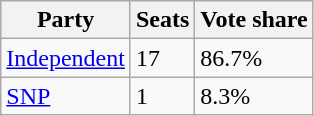<table class="wikitable">
<tr>
<th>Party</th>
<th>Seats</th>
<th>Vote share</th>
</tr>
<tr>
<td><a href='#'>Independent</a></td>
<td>17</td>
<td>86.7%</td>
</tr>
<tr>
<td><a href='#'>SNP</a></td>
<td>1</td>
<td>8.3%</td>
</tr>
</table>
